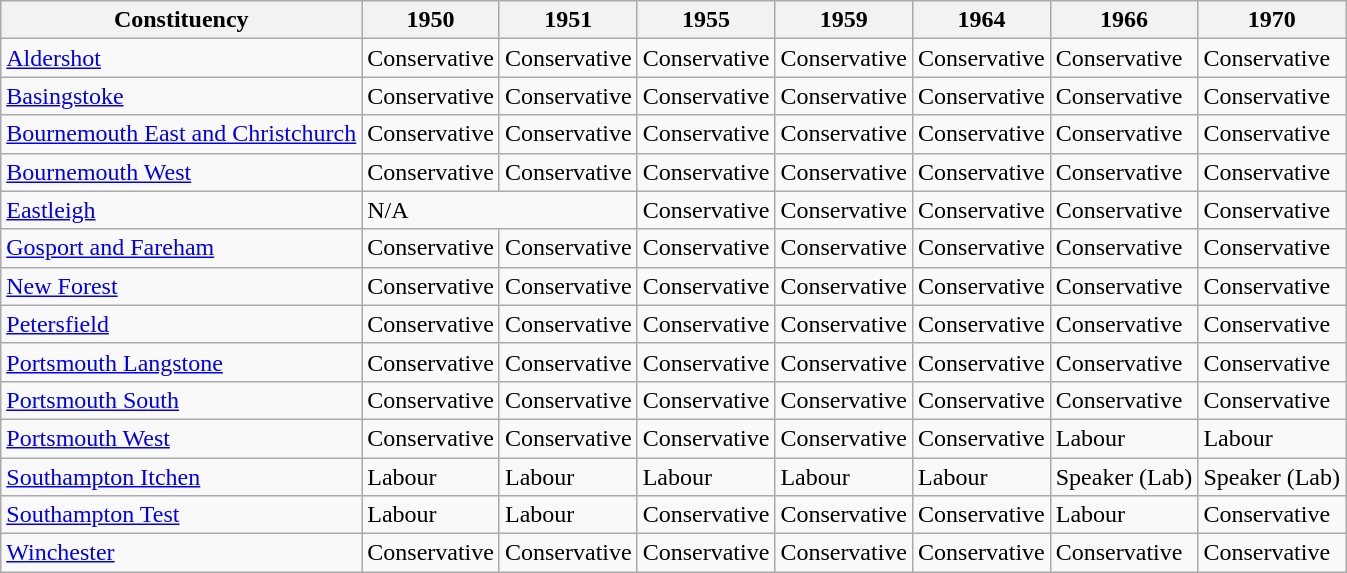<table class="wikitable sortable">
<tr>
<th>Constituency</th>
<th>1950</th>
<th>1951</th>
<th>1955</th>
<th>1959</th>
<th>1964</th>
<th>1966</th>
<th>1970</th>
</tr>
<tr>
<td><a href='#'>Aldershot</a></td>
<td bgcolor=>Conservative</td>
<td bgcolor=>Conservative</td>
<td bgcolor=>Conservative</td>
<td bgcolor=>Conservative</td>
<td bgcolor=>Conservative</td>
<td bgcolor=>Conservative</td>
<td bgcolor=>Conservative</td>
</tr>
<tr>
<td><a href='#'>Basingstoke</a></td>
<td bgcolor=>Conservative</td>
<td bgcolor=>Conservative</td>
<td bgcolor=>Conservative</td>
<td bgcolor=>Conservative</td>
<td bgcolor=>Conservative</td>
<td bgcolor=>Conservative</td>
<td bgcolor=>Conservative</td>
</tr>
<tr>
<td><a href='#'>Bournemouth East and Christchurch</a></td>
<td bgcolor=>Conservative</td>
<td bgcolor=>Conservative</td>
<td bgcolor=>Conservative</td>
<td bgcolor=>Conservative</td>
<td bgcolor=>Conservative</td>
<td bgcolor=>Conservative</td>
<td bgcolor=>Conservative</td>
</tr>
<tr>
<td><a href='#'>Bournemouth West</a></td>
<td bgcolor=>Conservative</td>
<td bgcolor=>Conservative</td>
<td bgcolor=>Conservative</td>
<td bgcolor=>Conservative</td>
<td bgcolor=>Conservative</td>
<td bgcolor=>Conservative</td>
<td bgcolor=>Conservative</td>
</tr>
<tr>
<td><a href='#'>Eastleigh</a></td>
<td colspan="2">N/A</td>
<td bgcolor=>Conservative</td>
<td bgcolor=>Conservative</td>
<td bgcolor=>Conservative</td>
<td bgcolor=>Conservative</td>
<td bgcolor=>Conservative</td>
</tr>
<tr>
<td><a href='#'>Gosport and Fareham</a></td>
<td bgcolor=>Conservative</td>
<td bgcolor=>Conservative</td>
<td bgcolor=>Conservative</td>
<td bgcolor=>Conservative</td>
<td bgcolor=>Conservative</td>
<td bgcolor=>Conservative</td>
<td bgcolor=>Conservative</td>
</tr>
<tr>
<td><a href='#'>New Forest</a></td>
<td bgcolor=>Conservative</td>
<td bgcolor=>Conservative</td>
<td bgcolor=>Conservative</td>
<td bgcolor=>Conservative</td>
<td bgcolor=>Conservative</td>
<td bgcolor=>Conservative</td>
<td bgcolor=>Conservative</td>
</tr>
<tr>
<td><a href='#'>Petersfield</a></td>
<td bgcolor=>Conservative</td>
<td bgcolor=>Conservative</td>
<td bgcolor=>Conservative</td>
<td bgcolor=>Conservative</td>
<td bgcolor=>Conservative</td>
<td bgcolor=>Conservative</td>
<td bgcolor=>Conservative</td>
</tr>
<tr>
<td><a href='#'>Portsmouth Langstone</a></td>
<td bgcolor=>Conservative</td>
<td bgcolor=>Conservative</td>
<td bgcolor=>Conservative</td>
<td bgcolor=>Conservative</td>
<td bgcolor=>Conservative</td>
<td bgcolor=>Conservative</td>
<td bgcolor=>Conservative</td>
</tr>
<tr>
<td><a href='#'>Portsmouth South</a></td>
<td bgcolor=>Conservative</td>
<td bgcolor=>Conservative</td>
<td bgcolor=>Conservative</td>
<td bgcolor=>Conservative</td>
<td bgcolor=>Conservative</td>
<td bgcolor=>Conservative</td>
<td bgcolor=>Conservative</td>
</tr>
<tr>
<td><a href='#'>Portsmouth West</a></td>
<td bgcolor=>Conservative</td>
<td bgcolor=>Conservative</td>
<td bgcolor=>Conservative</td>
<td bgcolor=>Conservative</td>
<td bgcolor=>Conservative</td>
<td bgcolor=>Labour</td>
<td bgcolor=>Labour</td>
</tr>
<tr>
<td><a href='#'>Southampton Itchen</a></td>
<td bgcolor=>Labour</td>
<td bgcolor=>Labour</td>
<td bgcolor=>Labour</td>
<td bgcolor=>Labour</td>
<td bgcolor=>Labour</td>
<td>Speaker (Lab)</td>
<td>Speaker (Lab)</td>
</tr>
<tr>
<td><a href='#'>Southampton Test</a></td>
<td bgcolor=>Labour</td>
<td bgcolor=>Labour</td>
<td bgcolor=>Conservative</td>
<td bgcolor=>Conservative</td>
<td bgcolor=>Conservative</td>
<td bgcolor=>Labour</td>
<td bgcolor=>Conservative</td>
</tr>
<tr>
<td><a href='#'>Winchester</a></td>
<td bgcolor=>Conservative</td>
<td bgcolor=>Conservative</td>
<td bgcolor=>Conservative</td>
<td bgcolor=>Conservative</td>
<td bgcolor=>Conservative</td>
<td bgcolor=>Conservative</td>
<td bgcolor=>Conservative</td>
</tr>
</table>
